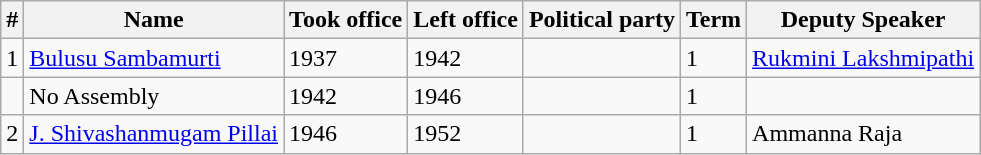<table class="wikitable">
<tr>
<th>#</th>
<th>Name</th>
<th>Took office</th>
<th>Left office</th>
<th>Political party</th>
<th>Term</th>
<th>Deputy Speaker</th>
</tr>
<tr>
<td>1</td>
<td><a href='#'>Bulusu Sambamurti</a></td>
<td>1937</td>
<td>1942</td>
<td></td>
<td>1</td>
<td><a href='#'>Rukmini Lakshmipathi</a></td>
</tr>
<tr>
<td></td>
<td>No Assembly</td>
<td>1942</td>
<td>1946</td>
<td></td>
<td>1</td>
</tr>
<tr>
<td>2</td>
<td><a href='#'>J. Shivashanmugam Pillai</a></td>
<td>1946</td>
<td>1952</td>
<td></td>
<td>1</td>
<td>Ammanna Raja</td>
</tr>
</table>
